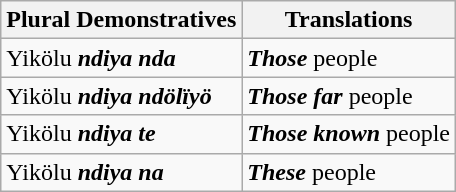<table class="wikitable">
<tr>
<th>Plural  Demonstratives</th>
<th>Translations</th>
</tr>
<tr>
<td>Yikölu  <strong><em>ndiya nda</em></strong></td>
<td><strong><em>Those</em></strong>  people</td>
</tr>
<tr>
<td>Yikölu  <strong><em>ndiya ndölïyö</em></strong></td>
<td><strong><em>Those  far</em></strong> people</td>
</tr>
<tr>
<td>Yikölu  <strong><em>ndiya te</em></strong></td>
<td><strong><em>Those  known</em></strong> people</td>
</tr>
<tr>
<td>Yikölu  <strong><em>ndiya na</em></strong></td>
<td><strong><em>These</em></strong>  people</td>
</tr>
</table>
